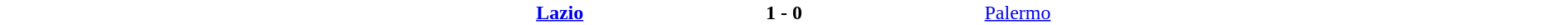<table cellspacing=0 width=100% style=background:#FFFFFF>
<tr>
<td width=22% align=right><strong> <a href='#'>Lazio</a></strong></td>
<td align=center width=15%><strong>1 - 0</strong></td>
<td width=22%> <a href='#'>Palermo</a></td>
</tr>
</table>
